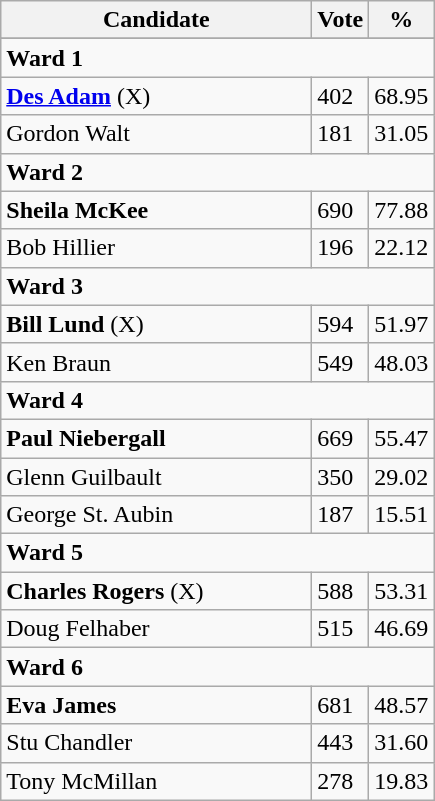<table class="wikitable">
<tr>
<th bgcolor="#DDDDFF" width="200px">Candidate</th>
<th bgcolor="#DDDDFF">Vote</th>
<th bgcolor="#DDDDFF">%</th>
</tr>
<tr>
</tr>
<tr>
<td colspan="4"><strong>Ward 1 </strong></td>
</tr>
<tr>
<td><strong><a href='#'>Des Adam</a></strong> (X)</td>
<td>402</td>
<td>68.95</td>
</tr>
<tr>
<td>Gordon Walt</td>
<td>181</td>
<td>31.05</td>
</tr>
<tr>
<td colspan="4"><strong>Ward 2</strong></td>
</tr>
<tr>
<td><strong>Sheila McKee</strong></td>
<td>690</td>
<td>77.88</td>
</tr>
<tr>
<td>Bob Hillier</td>
<td>196</td>
<td>22.12</td>
</tr>
<tr>
<td colspan="4"><strong> Ward 3</strong></td>
</tr>
<tr>
<td><strong>Bill Lund</strong> (X)</td>
<td>594</td>
<td>51.97</td>
</tr>
<tr>
<td>Ken Braun</td>
<td>549</td>
<td>48.03</td>
</tr>
<tr>
<td colspan="4"><strong>Ward 4</strong></td>
</tr>
<tr>
<td><strong>Paul Niebergall</strong></td>
<td>669</td>
<td>55.47</td>
</tr>
<tr>
<td>Glenn Guilbault</td>
<td>350</td>
<td>29.02</td>
</tr>
<tr>
<td>George St. Aubin</td>
<td>187</td>
<td>15.51</td>
</tr>
<tr>
<td colspan="4"><strong>Ward 5 </strong></td>
</tr>
<tr>
<td><strong>Charles Rogers</strong> (X)</td>
<td>588</td>
<td>53.31</td>
</tr>
<tr>
<td>Doug Felhaber</td>
<td>515</td>
<td>46.69</td>
</tr>
<tr>
<td colspan="4"><strong>Ward 6 </strong></td>
</tr>
<tr>
<td><strong>Eva James</strong></td>
<td>681</td>
<td>48.57</td>
</tr>
<tr>
<td>Stu Chandler</td>
<td>443</td>
<td>31.60</td>
</tr>
<tr>
<td>Tony McMillan</td>
<td>278</td>
<td>19.83</td>
</tr>
</table>
